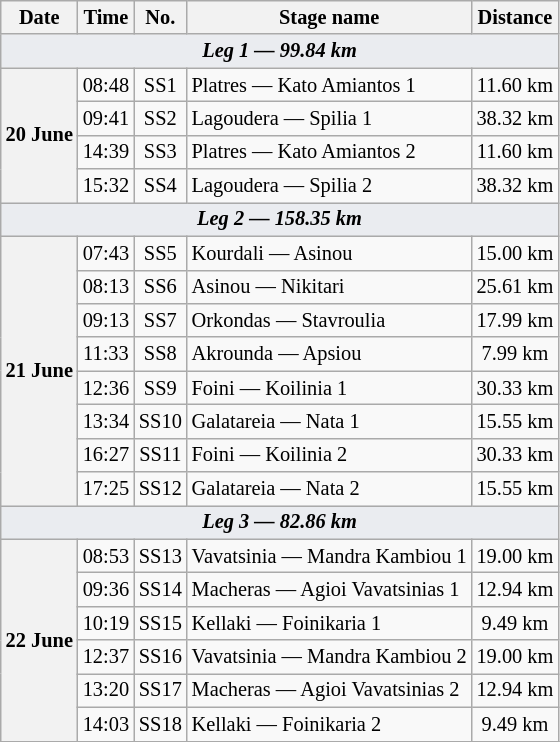<table class="wikitable" style="font-size: 85%;">
<tr>
<th>Date</th>
<th>Time</th>
<th>No.</th>
<th>Stage name</th>
<th>Distance</th>
</tr>
<tr>
<td style="background-color:#EAECF0; text-align:center" colspan="5"><strong><em>Leg 1 — 99.84 km</em></strong></td>
</tr>
<tr>
<th rowspan="4">20 June</th>
<td align="center">08:48</td>
<td align="center">SS1</td>
<td>Platres — Kato Amiantos 1</td>
<td align="center">11.60 km</td>
</tr>
<tr>
<td align="center">09:41</td>
<td align="center">SS2</td>
<td>Lagoudera — Spilia 1</td>
<td align="center">38.32 km</td>
</tr>
<tr>
<td align="center">14:39</td>
<td align="center">SS3</td>
<td>Platres — Kato Amiantos 2</td>
<td align="center">11.60 km</td>
</tr>
<tr>
<td align="center">15:32</td>
<td align="center">SS4</td>
<td>Lagoudera — Spilia 2</td>
<td align="center">38.32 km</td>
</tr>
<tr>
<td style="background-color:#EAECF0; text-align:center" colspan="5"><strong><em>Leg 2 — 158.35 km</em></strong></td>
</tr>
<tr>
<th rowspan="8">21 June</th>
<td align="center">07:43</td>
<td align="center">SS5</td>
<td>Kourdali — Asinou</td>
<td align="center">15.00 km</td>
</tr>
<tr>
<td align="center">08:13</td>
<td align="center">SS6</td>
<td>Asinou — Nikitari</td>
<td align="center">25.61 km</td>
</tr>
<tr>
<td align="center">09:13</td>
<td align="center">SS7</td>
<td>Orkondas — Stavroulia</td>
<td align="center">17.99 km</td>
</tr>
<tr>
<td align="center">11:33</td>
<td align="center">SS8</td>
<td>Akrounda — Apsiou</td>
<td align="center">7.99 km</td>
</tr>
<tr>
<td align="center">12:36</td>
<td align="center">SS9</td>
<td>Foini — Koilinia 1</td>
<td align="center">30.33 km</td>
</tr>
<tr>
<td align="center">13:34</td>
<td align="center">SS10</td>
<td>Galatareia — Nata 1</td>
<td align="center">15.55 km</td>
</tr>
<tr>
<td align="center">16:27</td>
<td align="center">SS11</td>
<td>Foini — Koilinia 2</td>
<td align="center">30.33 km</td>
</tr>
<tr>
<td align="center">17:25</td>
<td align="center">SS12</td>
<td>Galatareia — Nata 2</td>
<td align="center">15.55 km</td>
</tr>
<tr>
<td style="background-color:#EAECF0; text-align:center" colspan="5"><strong><em>Leg 3 — 82.86 km</em></strong></td>
</tr>
<tr>
<th rowspan="6">22 June</th>
<td align="center">08:53</td>
<td align="center">SS13</td>
<td>Vavatsinia — Mandra Kambiou 1</td>
<td align="center">19.00 km</td>
</tr>
<tr>
<td align="center">09:36</td>
<td align="center">SS14</td>
<td>Macheras — Agioi Vavatsinias 1</td>
<td align="center">12.94 km</td>
</tr>
<tr>
<td align="center">10:19</td>
<td align="center">SS15</td>
<td>Kellaki — Foinikaria 1</td>
<td align="center">9.49 km</td>
</tr>
<tr>
<td align="center">12:37</td>
<td align="center">SS16</td>
<td>Vavatsinia — Mandra Kambiou 2</td>
<td align="center">19.00 km</td>
</tr>
<tr>
<td align="center">13:20</td>
<td align="center">SS17</td>
<td>Macheras — Agioi Vavatsinias 2</td>
<td align="center">12.94 km</td>
</tr>
<tr>
<td align="center">14:03</td>
<td align="center">SS18</td>
<td>Kellaki — Foinikaria 2</td>
<td align="center">9.49 km</td>
</tr>
<tr>
</tr>
</table>
